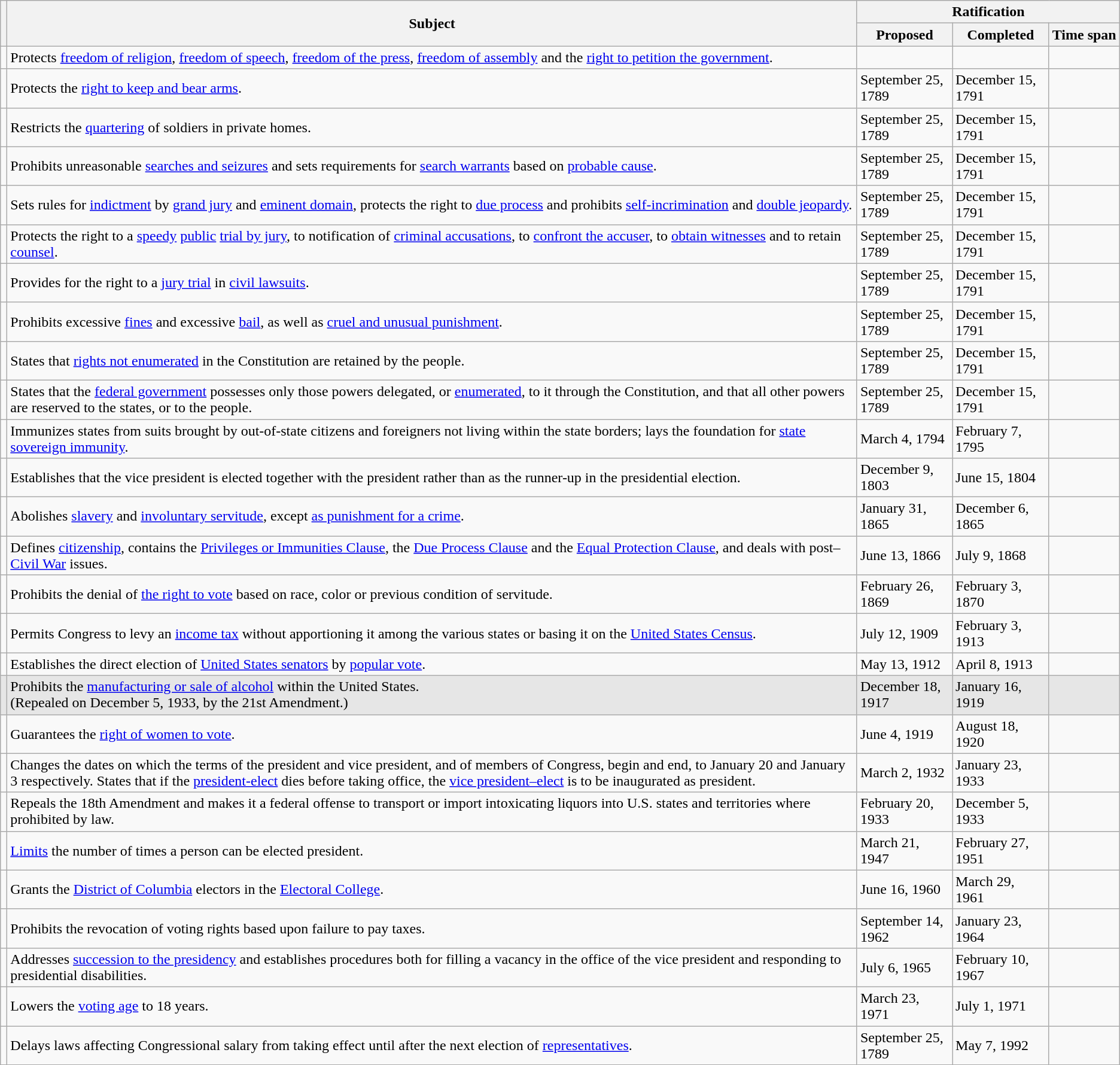<table class="wikitable sortable">
<tr>
<th scope=col rowspan=2></th>
<th scope=col rowspan=2 class="unsortable">Subject</th>
<th scope=row colspan=3>Ratification</th>
</tr>
<tr>
<th scope=col>Proposed</th>
<th scope=col>Completed</th>
<th scope=col>Time span</th>
</tr>
<tr>
<td></td>
<td>Protects <a href='#'>freedom of religion</a>, <a href='#'>freedom of speech</a>, <a href='#'>freedom of the press</a>, <a href='#'>freedom of assembly</a> and the <a href='#'>right to petition the government</a>.</td>
<td></td>
<td></td>
<td></td>
</tr>
<tr>
<td></td>
<td>Protects the <a href='#'>right to keep and bear arms</a>.</td>
<td>September 25, 1789</td>
<td>December 15, 1791</td>
<td></td>
</tr>
<tr>
<td></td>
<td>Restricts the <a href='#'>quartering</a> of soldiers in private homes.</td>
<td>September 25, 1789</td>
<td>December 15, 1791</td>
<td></td>
</tr>
<tr>
<td></td>
<td>Prohibits unreasonable <a href='#'>searches and seizures</a> and sets requirements for <a href='#'>search warrants</a> based on <a href='#'>probable cause</a>.</td>
<td>September 25, 1789</td>
<td>December 15, 1791</td>
<td></td>
</tr>
<tr>
<td></td>
<td>Sets rules for <a href='#'>indictment</a> by <a href='#'>grand jury</a> and <a href='#'>eminent domain</a>, protects the right to <a href='#'>due process</a> and prohibits <a href='#'>self-incrimination</a> and <a href='#'>double jeopardy</a>.</td>
<td>September 25, 1789</td>
<td>December 15, 1791</td>
<td></td>
</tr>
<tr>
<td></td>
<td>Protects the right to a <a href='#'>speedy</a> <a href='#'>public</a> <a href='#'>trial by jury</a>, to notification of <a href='#'>criminal accusations</a>, to <a href='#'>confront the accuser</a>, to <a href='#'>obtain witnesses</a> and to retain <a href='#'>counsel</a>.</td>
<td>September 25, 1789</td>
<td>December 15, 1791</td>
<td></td>
</tr>
<tr>
<td></td>
<td>Provides for the right to a <a href='#'>jury trial</a> in <a href='#'>civil lawsuits</a>.</td>
<td>September 25, 1789</td>
<td>December 15, 1791</td>
<td></td>
</tr>
<tr>
<td></td>
<td>Prohibits excessive <a href='#'>fines</a> and excessive <a href='#'>bail</a>, as well as <a href='#'>cruel and unusual punishment</a>.</td>
<td>September 25, 1789</td>
<td>December 15, 1791</td>
<td></td>
</tr>
<tr>
<td></td>
<td>States that <a href='#'>rights not enumerated</a> in the Constitution are retained by the people.</td>
<td>September 25, 1789</td>
<td>December 15, 1791</td>
<td></td>
</tr>
<tr>
<td></td>
<td>States that the <a href='#'>federal government</a> possesses only those powers delegated, or <a href='#'>enumerated</a>, to it through the Constitution, and that all other powers are reserved to the states, or to the people.</td>
<td>September 25, 1789</td>
<td>December 15, 1791</td>
<td></td>
</tr>
<tr>
<td></td>
<td>Immunizes states from suits brought by out-of-state citizens and foreigners not living within the state borders; lays the foundation for <a href='#'>state sovereign immunity</a>.</td>
<td>March 4, 1794</td>
<td>February 7, 1795</td>
<td></td>
</tr>
<tr>
<td></td>
<td>Establishes that the vice president is elected together with the president rather than as the runner-up in the presidential election.</td>
<td>December 9, 1803</td>
<td>June 15, 1804</td>
<td></td>
</tr>
<tr>
<td></td>
<td>Abolishes <a href='#'>slavery</a> and <a href='#'>involuntary servitude</a>, except <a href='#'>as punishment for a crime</a>.</td>
<td>January 31, 1865</td>
<td>December 6, 1865</td>
<td></td>
</tr>
<tr>
<td></td>
<td>Defines <a href='#'>citizenship</a>, contains the <a href='#'>Privileges or Immunities Clause</a>, the <a href='#'>Due Process Clause</a> and the <a href='#'>Equal Protection Clause</a>, and deals with post–<a href='#'>Civil War</a> issues.</td>
<td>June 13, 1866</td>
<td>July 9, 1868</td>
<td></td>
</tr>
<tr>
<td></td>
<td>Prohibits the denial of <a href='#'>the right to vote</a> based on race, color or previous condition of servitude.</td>
<td>February 26, 1869</td>
<td>February 3, 1870</td>
<td></td>
</tr>
<tr>
<td></td>
<td>Permits Congress to levy an <a href='#'>income tax</a> without apportioning it among the various states or basing it on the <a href='#'>United States Census</a>.</td>
<td>July 12, 1909</td>
<td>February 3, 1913</td>
<td></td>
</tr>
<tr>
<td></td>
<td>Establishes the direct election of <a href='#'>United States senators</a> by <a href='#'>popular vote</a>.</td>
<td>May 13, 1912</td>
<td>April 8, 1913</td>
<td></td>
</tr>
<tr style="background:#e6e6e6">
<td></td>
<td>Prohibits the <a href='#'>manufacturing or sale of alcohol</a> within the United States.<br>(Repealed on December 5, 1933, by the 21st Amendment.)</td>
<td>December 18, 1917</td>
<td>January 16, 1919</td>
<td></td>
</tr>
<tr>
<td></td>
<td>Guarantees the <a href='#'>right of women to vote</a>.</td>
<td>June 4, 1919</td>
<td>August 18, 1920</td>
<td></td>
</tr>
<tr>
<td></td>
<td>Changes the dates on which the terms of the president and vice president, and of members of Congress, begin and end, to January 20 and January 3 respectively. States that if the <a href='#'>president-elect</a> dies before taking office, the <a href='#'>vice president–elect</a> is to be inaugurated as president.</td>
<td>March 2, 1932</td>
<td>January 23, 1933</td>
<td></td>
</tr>
<tr>
<td></td>
<td>Repeals the 18th Amendment and makes it a federal offense to transport or import intoxicating liquors into U.S. states and territories where prohibited by law.</td>
<td>February 20, 1933</td>
<td>December 5, 1933</td>
<td></td>
</tr>
<tr>
<td></td>
<td><a href='#'>Limits</a> the number of times a person can be elected president.</td>
<td>March 21, 1947</td>
<td>February 27, 1951</td>
<td></td>
</tr>
<tr>
<td></td>
<td>Grants the <a href='#'>District of Columbia</a> electors in the <a href='#'>Electoral College</a>.</td>
<td>June 16, 1960</td>
<td>March 29, 1961</td>
<td></td>
</tr>
<tr>
<td></td>
<td>Prohibits the revocation of voting rights based upon failure to pay taxes.</td>
<td>September 14, 1962</td>
<td>January 23, 1964</td>
<td></td>
</tr>
<tr>
<td></td>
<td>Addresses <a href='#'>succession to the presidency</a> and establishes procedures both for filling a vacancy in the office of the vice president and responding to presidential disabilities.</td>
<td>July 6, 1965</td>
<td>February 10, 1967</td>
<td></td>
</tr>
<tr>
<td></td>
<td>Lowers the <a href='#'>voting age</a> to 18 years.</td>
<td>March 23, 1971</td>
<td>July 1, 1971</td>
<td></td>
</tr>
<tr>
<td></td>
<td>Delays laws affecting Congressional salary from taking effect until after the next election of <a href='#'>representatives</a>.</td>
<td>September 25, 1789</td>
<td>May 7, 1992</td>
<td style="white-space:nowrap;"></td>
</tr>
</table>
